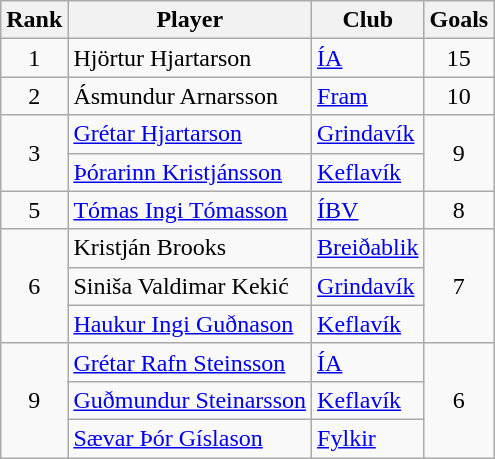<table class="wikitable" style="text-align:center;">
<tr>
<th>Rank</th>
<th>Player</th>
<th>Club</th>
<th>Goals</th>
</tr>
<tr>
<td>1</td>
<td align="left"> Hjörtur Hjartarson</td>
<td align="left"><a href='#'>ÍA</a></td>
<td>15</td>
</tr>
<tr>
<td>2</td>
<td align="left"> Ásmundur Arnarsson</td>
<td align="left"><a href='#'>Fram</a></td>
<td>10</td>
</tr>
<tr>
<td rowspan=2>3</td>
<td align="left"> <a href='#'>Grétar Hjartarson</a></td>
<td align="left"><a href='#'>Grindavík</a></td>
<td rowspan=2>9</td>
</tr>
<tr>
<td align="left"> <a href='#'>Þórarinn Kristjánsson</a></td>
<td align="left"><a href='#'>Keflavík</a></td>
</tr>
<tr>
<td>5</td>
<td align="left"> <a href='#'>Tómas Ingi Tómasson</a></td>
<td align="left"><a href='#'>ÍBV</a></td>
<td>8</td>
</tr>
<tr>
<td rowspan=3>6</td>
<td align="left"> Kristján Brooks</td>
<td align="left"><a href='#'>Breiðablik</a></td>
<td rowspan=3>7</td>
</tr>
<tr>
<td align="left"> Siniša Valdimar Kekić</td>
<td align="left"><a href='#'>Grindavík</a></td>
</tr>
<tr>
<td align="left"> <a href='#'>Haukur Ingi Guðnason</a></td>
<td align="left"><a href='#'>Keflavík</a></td>
</tr>
<tr>
<td rowspan=3>9</td>
<td align="left"> <a href='#'>Grétar Rafn Steinsson</a></td>
<td align="left"><a href='#'>ÍA</a></td>
<td rowspan=3>6</td>
</tr>
<tr>
<td align="left"> <a href='#'>Guðmundur Steinarsson</a></td>
<td align="left"><a href='#'>Keflavík</a></td>
</tr>
<tr>
<td align="left"> <a href='#'>Sævar Þór Gíslason</a></td>
<td align="left"><a href='#'>Fylkir</a></td>
</tr>
</table>
